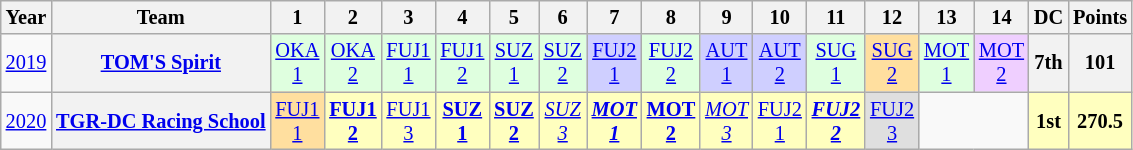<table class="wikitable" style="text-align:center; font-size:85%">
<tr>
<th>Year</th>
<th>Team</th>
<th>1</th>
<th>2</th>
<th>3</th>
<th>4</th>
<th>5</th>
<th>6</th>
<th>7</th>
<th>8</th>
<th>9</th>
<th>10</th>
<th>11</th>
<th>12</th>
<th>13</th>
<th>14</th>
<th>DC</th>
<th>Points</th>
</tr>
<tr>
<td><a href='#'>2019</a></td>
<th nowrap><a href='#'>TOM'S Spirit</a></th>
<td style="background:#DFFFDF;"><a href='#'>OKA<br>1</a><br></td>
<td style="background:#DFFFDF;"><a href='#'>OKA<br>2</a><br></td>
<td style="background:#DFFFDF;"><a href='#'>FUJ1<br>1</a><br></td>
<td style="background:#DFFFDF;"><a href='#'>FUJ1<br>2</a><br></td>
<td style="background:#DFFFDF;"><a href='#'>SUZ<br>1</a><br></td>
<td style="background:#DFFFDF;"><a href='#'>SUZ<br>2</a><br></td>
<td style="background:#CFCFFF;"><a href='#'>FUJ2<br>1</a><br></td>
<td style="background:#DFFFDF;"><a href='#'>FUJ2<br>2</a><br></td>
<td style="background:#CFCFFF;"><a href='#'>AUT<br>1</a><br></td>
<td style="background:#CFCFFF;"><a href='#'>AUT<br>2</a><br></td>
<td style="background:#DFFFDF;"><a href='#'>SUG<br>1</a><br></td>
<td style="background:#FFDF9F;"><a href='#'>SUG<br>2</a><br></td>
<td style="background:#DFFFDF;"><a href='#'>MOT<br>1</a><br></td>
<td style="background:#EFCFFF;"><a href='#'>MOT<br>2</a><br></td>
<th>7th</th>
<th>101</th>
</tr>
<tr>
<td><a href='#'>2020</a></td>
<th nowrap><a href='#'>TGR-DC Racing School</a></th>
<td style="background:#FFDF9F;"><a href='#'>FUJ1<br>1</a><br></td>
<td style="background:#FFFFBF;"><strong><a href='#'>FUJ1<br>2</a></strong><br></td>
<td style="background:#FFFFBF;"><a href='#'>FUJ1<br>3</a><br></td>
<td style="background:#FFFFBF;"><strong><a href='#'>SUZ<br>1</a></strong><br></td>
<td style="background:#FFFFBF;"><strong><a href='#'>SUZ<br>2</a></strong><br></td>
<td style="background:#FFFFBF;"><em><a href='#'>SUZ<br>3</a></em><br></td>
<td style="background:#FFFFBF;"><strong><em><a href='#'>MOT<br>1</a></em></strong><br></td>
<td style="background:#FFFFBF;"><strong><a href='#'>MOT<br>2</a></strong><br></td>
<td style="background:#FFFFBF;"><em><a href='#'>MOT<br>3</a></em><br></td>
<td style="background:#FFFFBF;"><a href='#'>FUJ2<br>1</a><br></td>
<td style="background:#FFFFBF;"><strong><em><a href='#'>FUJ2<br>2</a></em></strong><br></td>
<td style="background:#DFDFDF;"><a href='#'>FUJ2<br>3</a><br></td>
<td colspan=2></td>
<th style="background:#FFFFBF;">1st</th>
<th style="background:#FFFFBF;">270.5</th>
</tr>
</table>
